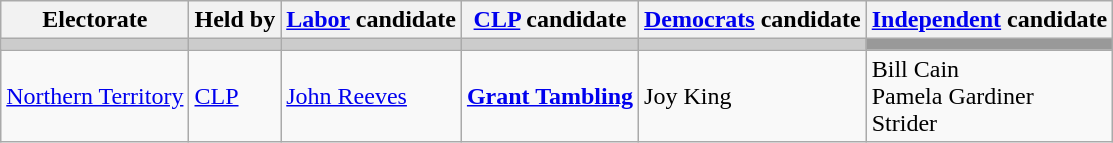<table class="wikitable">
<tr>
<th>Electorate</th>
<th>Held by</th>
<th><a href='#'>Labor</a> candidate</th>
<th><a href='#'>CLP</a> candidate</th>
<th><a href='#'>Democrats</a> candidate</th>
<th><a href='#'>Independent</a> candidate</th>
</tr>
<tr bgcolor="#cccccc">
<td></td>
<td></td>
<td></td>
<td></td>
<td></td>
<td bgcolor="#999999"></td>
</tr>
<tr>
<td><a href='#'>Northern Territory</a></td>
<td><a href='#'>CLP</a></td>
<td><a href='#'>John Reeves</a></td>
<td><strong><a href='#'>Grant Tambling</a></strong></td>
<td>Joy King</td>
<td>Bill Cain<br>Pamela Gardiner<br>Strider</td>
</tr>
</table>
